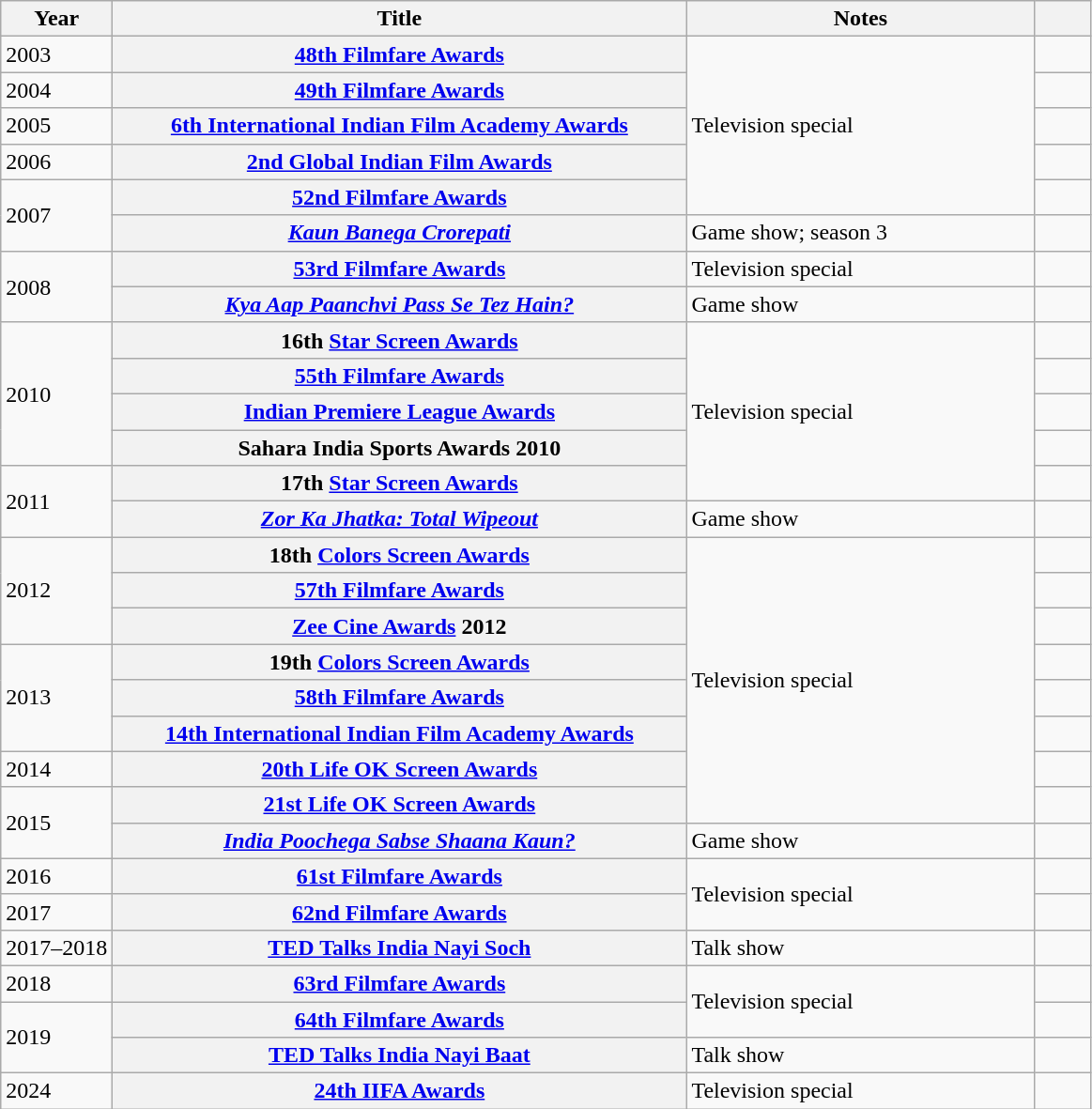<table class="wikitable sortable plainrowheaders" style="text-align: margin;">
<tr>
<th scope="col">Year</th>
<th scope="col" style="width: 25em;">Title</th>
<th scope="col" style="width: 15em;" class="unsortable">Notes</th>
<th scope="col" style="width: 2em;" class="unsortable"></th>
</tr>
<tr>
<td>2003</td>
<th scope="row"><a href='#'>48th Filmfare Awards</a></th>
<td rowspan="5">Television special</td>
<td style="text-align:center;"></td>
</tr>
<tr>
<td>2004</td>
<th scope="row"><a href='#'>49th Filmfare Awards</a></th>
<td style="text-align:center;"></td>
</tr>
<tr>
<td>2005</td>
<th scope="row"><a href='#'>6th International Indian Film Academy Awards</a></th>
<td style="text-align:center;"></td>
</tr>
<tr>
<td>2006</td>
<th scope="row"><a href='#'>2nd Global Indian Film Awards</a></th>
<td style="text-align:center;"></td>
</tr>
<tr>
<td rowspan="2">2007</td>
<th scope="row"><a href='#'>52nd Filmfare Awards</a></th>
<td style="text-align:center;"></td>
</tr>
<tr>
<th scope="row"><em><a href='#'>Kaun Banega Crorepati</a></em></th>
<td>Game show; season 3</td>
<td style="text-align:center;"></td>
</tr>
<tr>
<td rowspan="2">2008</td>
<th scope="row"><a href='#'>53rd Filmfare Awards</a></th>
<td>Television special</td>
<td style="text-align:center;"></td>
</tr>
<tr>
<th scope="row"><em><a href='#'>Kya Aap Paanchvi Pass Se Tez Hain?</a></em></th>
<td>Game show</td>
<td style="text-align:center;"></td>
</tr>
<tr>
<td rowspan="4">2010</td>
<th scope="row">16th <a href='#'>Star Screen Awards</a></th>
<td rowspan="5">Television special</td>
<td style="text-align:center;"></td>
</tr>
<tr>
<th scope="row"><a href='#'>55th Filmfare Awards</a></th>
<td style="text-align:center;"></td>
</tr>
<tr>
<th scope="row"><a href='#'>Indian Premiere League Awards</a></th>
<td style="text-align:center;"></td>
</tr>
<tr>
<th scope="row">Sahara India Sports Awards 2010</th>
<td style="text-align:center;"></td>
</tr>
<tr>
<td rowspan="2">2011</td>
<th scope="row">17th <a href='#'>Star Screen Awards</a></th>
<td style="text-align:center;"></td>
</tr>
<tr>
<th scope="row"><em><a href='#'>Zor Ka Jhatka: Total Wipeout</a></em></th>
<td>Game show</td>
<td style="text-align:center;"></td>
</tr>
<tr>
<td rowspan="3">2012</td>
<th scope="row">18th <a href='#'>Colors Screen Awards</a></th>
<td rowspan="8">Television special</td>
<td style="text-align:center;"></td>
</tr>
<tr>
<th scope="row"><a href='#'>57th Filmfare Awards</a></th>
<td style="text-align:center;"></td>
</tr>
<tr>
<th scope="row"><a href='#'>Zee Cine Awards</a> 2012</th>
<td style="text-align:center;"></td>
</tr>
<tr>
<td rowspan="3">2013</td>
<th scope="row">19th <a href='#'>Colors Screen Awards</a></th>
<td style="text-align:center;"></td>
</tr>
<tr>
<th scope="row"><a href='#'>58th Filmfare Awards</a></th>
<td style="text-align:center;"></td>
</tr>
<tr>
<th scope="row"><a href='#'>14th International Indian Film Academy Awards</a></th>
<td style="text-align:center;"></td>
</tr>
<tr>
<td>2014</td>
<th scope="row"><a href='#'>20th Life OK Screen Awards</a></th>
<td style="text-align:center;"></td>
</tr>
<tr>
<td rowspan="2">2015</td>
<th scope="row"><a href='#'>21st Life OK Screen Awards</a></th>
<td style="text-align:center;"></td>
</tr>
<tr>
<th scope="row"><em><a href='#'>India Poochega Sabse Shaana Kaun?</a></em></th>
<td>Game show</td>
<td style="text-align:center;"></td>
</tr>
<tr>
<td>2016</td>
<th scope="row"><a href='#'>61st Filmfare Awards</a></th>
<td rowspan="2">Television special</td>
<td style="text-align:center;"></td>
</tr>
<tr>
<td>2017</td>
<th scope="row"><a href='#'>62nd Filmfare Awards</a></th>
<td style="text-align:center;"></td>
</tr>
<tr>
<td>2017–2018</td>
<th scope="row"><a href='#'>TED Talks India Nayi Soch</a></th>
<td>Talk show</td>
<td style="text-align:center;"></td>
</tr>
<tr>
<td>2018</td>
<th scope="row"><a href='#'>63rd Filmfare Awards</a></th>
<td rowspan="2">Television special</td>
<td style="text-align:center;"></td>
</tr>
<tr>
<td rowspan="2">2019</td>
<th scope="row"><a href='#'>64th Filmfare Awards</a></th>
<td style="text-align:center;"></td>
</tr>
<tr>
<th scope="row"><a href='#'>TED Talks India Nayi Baat</a></th>
<td>Talk show</td>
<td style="text-align:center;"></td>
</tr>
<tr>
<td>2024</td>
<th scope="row"><a href='#'>24th IIFA Awards</a></th>
<td>Television special</td>
<td style="text-align:center;"></td>
</tr>
</table>
